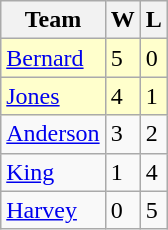<table class="wikitable">
<tr>
<th>Team</th>
<th>W</th>
<th>L</th>
</tr>
<tr bgcolor=#ffffcc>
<td> <a href='#'>Bernard</a></td>
<td>5</td>
<td>0</td>
</tr>
<tr bgcolor=#ffffcc>
<td> <a href='#'>Jones</a></td>
<td>4</td>
<td>1</td>
</tr>
<tr>
<td> <a href='#'>Anderson</a></td>
<td>3</td>
<td>2</td>
</tr>
<tr>
<td> <a href='#'>King</a></td>
<td>1</td>
<td>4</td>
</tr>
<tr>
<td> <a href='#'>Harvey</a></td>
<td>0</td>
<td>5</td>
</tr>
</table>
